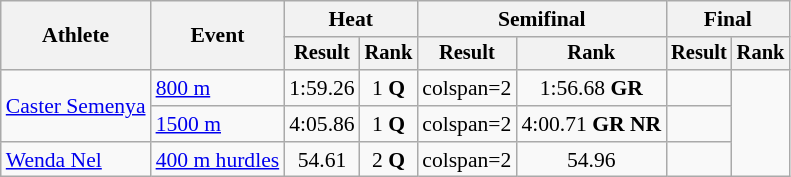<table class="wikitable" style="font-size:90%">
<tr>
<th rowspan=2>Athlete</th>
<th rowspan=2>Event</th>
<th colspan=2>Heat</th>
<th colspan=2>Semifinal</th>
<th colspan=2>Final</th>
</tr>
<tr style="font-size:95%">
<th>Result</th>
<th>Rank</th>
<th>Result</th>
<th>Rank</th>
<th>Result</th>
<th>Rank</th>
</tr>
<tr align=center>
<td align=left rowspan=2><a href='#'>Caster Semenya</a></td>
<td align=left><a href='#'>800 m</a></td>
<td>1:59.26</td>
<td>1 <strong>Q</strong></td>
<td>colspan=2</td>
<td>1:56.68 <strong>GR</strong></td>
<td></td>
</tr>
<tr align=center>
<td align=left><a href='#'>1500 m</a></td>
<td>4:05.86</td>
<td>1 <strong>Q</strong></td>
<td>colspan=2</td>
<td>4:00.71 <strong>GR</strong> <strong>NR</strong></td>
<td></td>
</tr>
<tr align=center>
<td align=left><a href='#'>Wenda Nel</a></td>
<td align=left><a href='#'>400 m hurdles</a></td>
<td>54.61</td>
<td>2 <strong>Q</strong></td>
<td>colspan=2</td>
<td>54.96</td>
<td></td>
</tr>
</table>
